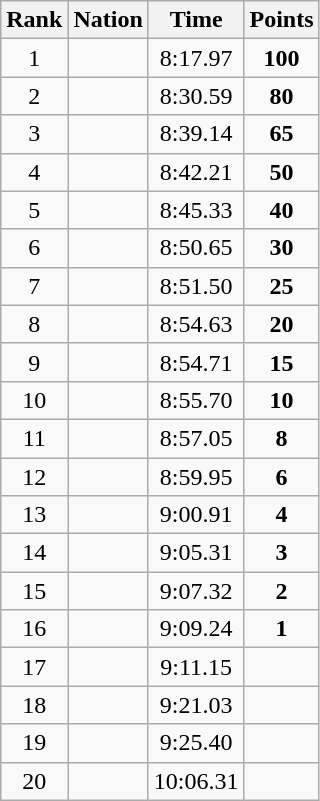<table class="wikitable sortable" style="text-align:center">
<tr>
<th>Rank</th>
<th>Nation</th>
<th>Time</th>
<th>Points</th>
</tr>
<tr>
<td>1</td>
<td align=left></td>
<td>8:17.97</td>
<td><strong>100</strong></td>
</tr>
<tr>
<td>2</td>
<td align=left></td>
<td>8:30.59</td>
<td><strong>80</strong></td>
</tr>
<tr>
<td>3</td>
<td align=left></td>
<td>8:39.14</td>
<td><strong>65</strong></td>
</tr>
<tr>
<td>4</td>
<td align=left></td>
<td>8:42.21</td>
<td><strong>50</strong></td>
</tr>
<tr>
<td>5</td>
<td align=left></td>
<td>8:45.33</td>
<td><strong>40</strong></td>
</tr>
<tr>
<td>6</td>
<td align=left></td>
<td>8:50.65</td>
<td><strong>30</strong></td>
</tr>
<tr>
<td>7</td>
<td align=left></td>
<td>8:51.50</td>
<td><strong>25</strong></td>
</tr>
<tr>
<td>8</td>
<td align=left></td>
<td>8:54.63</td>
<td><strong>20</strong></td>
</tr>
<tr>
<td>9</td>
<td align=left></td>
<td>8:54.71</td>
<td><strong>15</strong></td>
</tr>
<tr>
<td>10</td>
<td align=left></td>
<td>8:55.70</td>
<td><strong>10</strong></td>
</tr>
<tr>
<td>11</td>
<td align=left></td>
<td>8:57.05</td>
<td><strong>8</strong></td>
</tr>
<tr>
<td>12</td>
<td align=left></td>
<td>8:59.95</td>
<td><strong>6</strong></td>
</tr>
<tr>
<td>13</td>
<td align=left></td>
<td>9:00.91</td>
<td><strong>4</strong></td>
</tr>
<tr>
<td>14</td>
<td align=left></td>
<td>9:05.31</td>
<td><strong>3</strong></td>
</tr>
<tr>
<td>15</td>
<td align=left></td>
<td>9:07.32</td>
<td><strong>2</strong></td>
</tr>
<tr>
<td>16</td>
<td align=left></td>
<td>9:09.24</td>
<td><strong>1</strong></td>
</tr>
<tr>
<td>17</td>
<td align=left></td>
<td>9:11.15</td>
<td></td>
</tr>
<tr>
<td>18</td>
<td align=left></td>
<td>9:21.03</td>
<td></td>
</tr>
<tr>
<td>19</td>
<td align=left></td>
<td>9:25.40</td>
<td></td>
</tr>
<tr>
<td>20</td>
<td align=left></td>
<td>10:06.31</td>
<td></td>
</tr>
</table>
